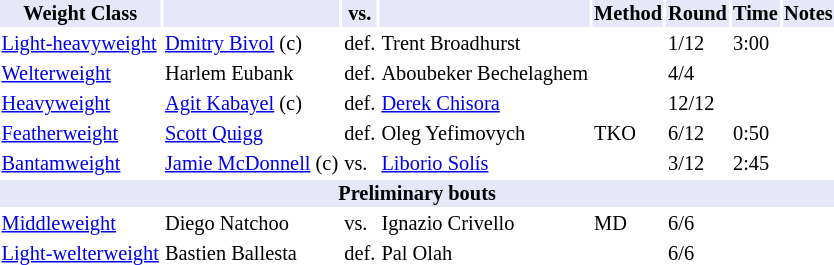<table class="toccolours" style="font-size: 85%;">
<tr>
<th style="background:#e6e8fa; color:#000; text-align:center;">Weight Class</th>
<th style="background:#e6e8fa; color:#000; text-align:center;"></th>
<th style="background:#e6e8fa; color:#000; text-align:center;">vs.</th>
<th style="background:#e6e8fa; color:#000; text-align:center;"></th>
<th style="background:#e6e8fa; color:#000; text-align:center;">Method</th>
<th style="background:#e6e8fa; color:#000; text-align:center;">Round</th>
<th style="background:#e6e8fa; color:#000; text-align:center;">Time</th>
<th style="background:#e6e8fa; color:#000; text-align:center;">Notes</th>
</tr>
<tr>
<td><a href='#'>Light-heavyweight</a></td>
<td><a href='#'>Dmitry Bivol</a> (c)</td>
<td>def.</td>
<td>Trent Broadhurst</td>
<td></td>
<td>1/12</td>
<td>3:00</td>
<td></td>
</tr>
<tr>
<td><a href='#'>Welterweight</a></td>
<td>Harlem Eubank</td>
<td>def.</td>
<td>Aboubeker Bechelaghem</td>
<td></td>
<td>4/4</td>
<td></td>
<td></td>
</tr>
<tr>
<td><a href='#'>Heavyweight</a></td>
<td><a href='#'>Agit Kabayel</a> (c)</td>
<td>def.</td>
<td><a href='#'>Derek Chisora</a></td>
<td></td>
<td>12/12</td>
<td></td>
<td></td>
</tr>
<tr>
<td><a href='#'>Featherweight</a></td>
<td><a href='#'>Scott Quigg</a></td>
<td>def.</td>
<td>Oleg Yefimovych</td>
<td>TKO</td>
<td>6/12</td>
<td>0:50</td>
<td></td>
</tr>
<tr>
<td><a href='#'>Bantamweight</a></td>
<td><a href='#'>Jamie McDonnell</a> (c)</td>
<td>vs.</td>
<td><a href='#'>Liborio Solís</a></td>
<td></td>
<td>3/12</td>
<td>2:45</td>
<td></td>
</tr>
<tr>
<th colspan="8" style="background-color: #e6e8fa;">Preliminary bouts</th>
</tr>
<tr>
<td><a href='#'>Middleweight</a></td>
<td>Diego Natchoo</td>
<td>vs.</td>
<td>Ignazio Crivello</td>
<td>MD</td>
<td>6/6</td>
<td></td>
<td></td>
</tr>
<tr>
<td><a href='#'>Light-welterweight</a></td>
<td>Bastien Ballesta</td>
<td>def.</td>
<td>Pal Olah</td>
<td></td>
<td>6/6</td>
<td></td>
<td></td>
</tr>
</table>
